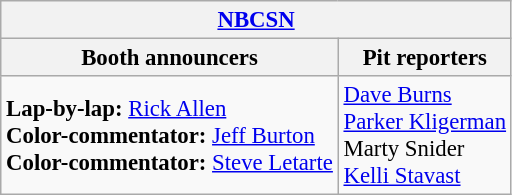<table class="wikitable" style="font-size: 95%">
<tr>
<th colspan="2"><a href='#'>NBCSN</a></th>
</tr>
<tr>
<th>Booth announcers</th>
<th>Pit reporters</th>
</tr>
<tr>
<td><strong>Lap-by-lap:</strong> <a href='#'>Rick Allen</a><br><strong>Color-commentator:</strong> <a href='#'>Jeff Burton</a><br><strong>Color-commentator:</strong> <a href='#'>Steve Letarte</a></td>
<td><a href='#'>Dave Burns</a><br><a href='#'>Parker Kligerman</a><br>Marty Snider<br><a href='#'>Kelli Stavast</a></td>
</tr>
</table>
